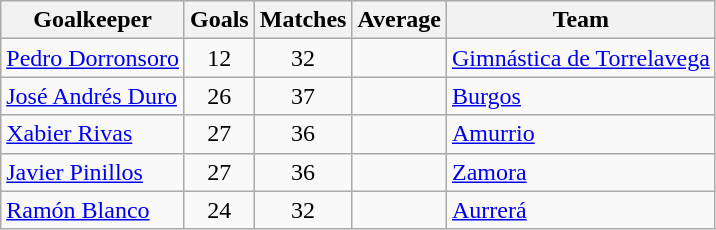<table class="wikitable sortable">
<tr>
<th>Goalkeeper</th>
<th>Goals</th>
<th>Matches</th>
<th>Average</th>
<th>Team</th>
</tr>
<tr>
<td> <a href='#'>Pedro Dorronsoro</a></td>
<td align=center>12</td>
<td align=center>32</td>
<td align=center></td>
<td><a href='#'>Gimnástica de Torrelavega</a></td>
</tr>
<tr>
<td> <a href='#'>José Andrés Duro</a></td>
<td align=center>26</td>
<td align=center>37</td>
<td align=center></td>
<td><a href='#'>Burgos</a></td>
</tr>
<tr>
<td> <a href='#'>Xabier Rivas</a></td>
<td align=center>27</td>
<td align=center>36</td>
<td align=center></td>
<td><a href='#'>Amurrio</a></td>
</tr>
<tr>
<td> <a href='#'>Javier Pinillos</a></td>
<td align=center>27</td>
<td align=center>36</td>
<td align=center></td>
<td><a href='#'>Zamora</a></td>
</tr>
<tr>
<td> <a href='#'>Ramón Blanco</a></td>
<td align=center>24</td>
<td align=center>32</td>
<td align=center></td>
<td><a href='#'>Aurrerá</a></td>
</tr>
</table>
